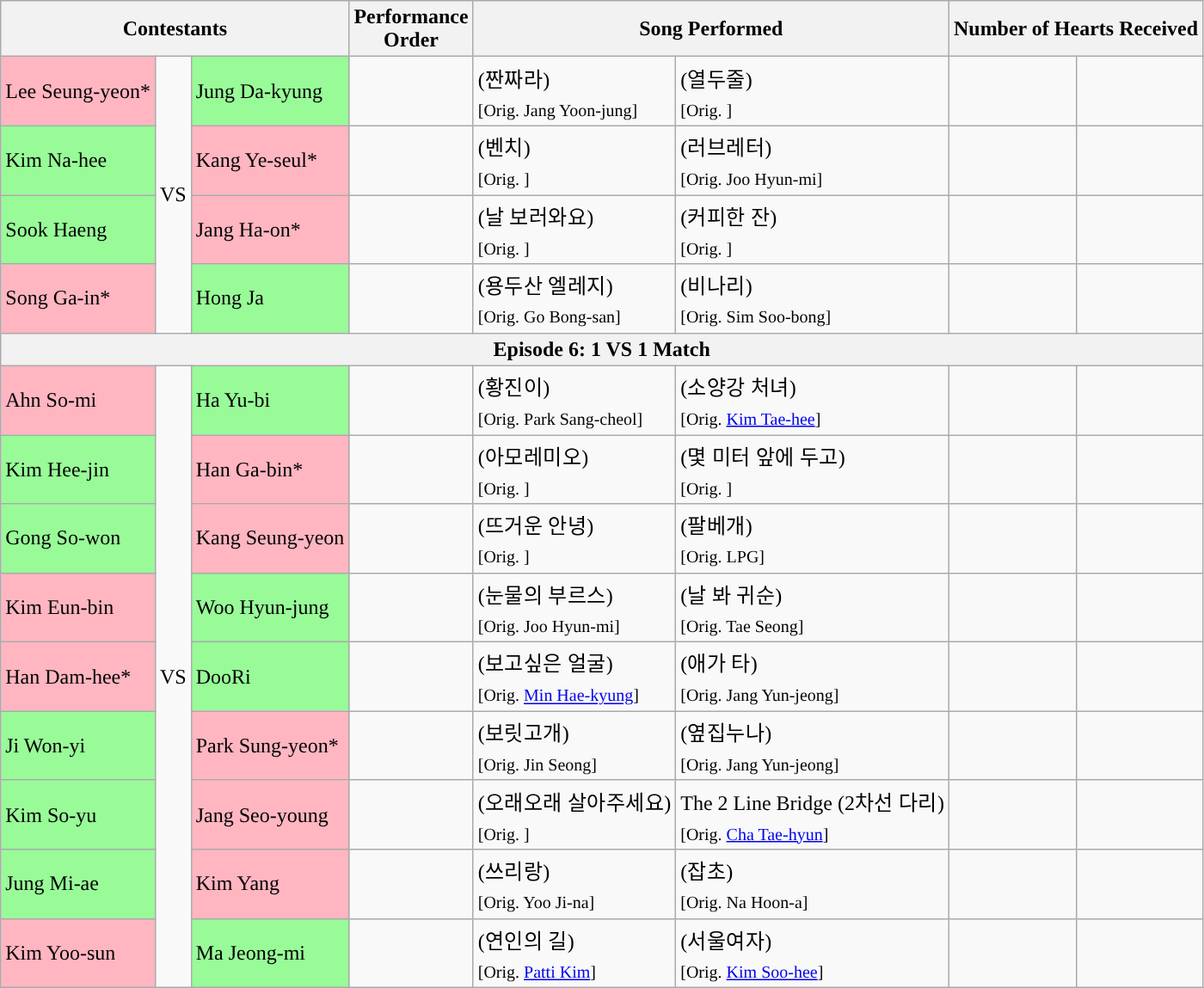<table class="wikitable">
<tr>
<th colspan=3>Contestants</th>
<th>Performance<br>Order</th>
<th colspan=2>Song Performed</th>
<th colspan=2>Number of Hearts Received</th>
</tr>
<tr>
<td bgcolor="lightpink">Lee Seung-yeon*</td>
<td rowspan=4>VS</td>
<td bgcolor="palegreen">Jung Da-kyung</td>
<td></td>
<td>(짠짜라)<br><sub>[Orig. Jang Yoon-jung]</sub></td>
<td>(열두줄)<br><sub>[Orig. ]</sub></td>
<td></td>
<td></td>
</tr>
<tr>
<td bgcolor="palegreen">Kim Na-hee</td>
<td bgcolor="lightpink">Kang Ye-seul*</td>
<td></td>
<td>(벤치)<br><sub>[Orig. ]</sub></td>
<td>(러브레터)<br><sub>[Orig. Joo Hyun-mi]</sub></td>
<td></td>
<td></td>
</tr>
<tr>
<td bgcolor="palegreen">Sook Haeng</td>
<td bgcolor="lightpink">Jang Ha-on*</td>
<td></td>
<td>(날 보러와요)<br><sub>[Orig. ]</sub></td>
<td>(커피한 잔)<br><sub>[Orig. ]</sub></td>
<td></td>
<td></td>
</tr>
<tr>
<td bgcolor="lightpink">Song Ga-in*</td>
<td bgcolor="palegreen">Hong Ja</td>
<td></td>
<td>(용두산 엘레지)<br><sub>[Orig. Go Bong-san]</sub></td>
<td>(비나리)<br><sub>[Orig. Sim Soo-bong]</sub></td>
<td></td>
<td></td>
</tr>
<tr>
<th colspan=8><strong>Episode 6: 1 VS 1 Match</strong></th>
</tr>
<tr>
<td bgcolor="lightpink">Ahn So-mi</td>
<td rowspan=9>VS</td>
<td bgcolor="palegreen">Ha Yu-bi</td>
<td></td>
<td>(황진이)<br><sub>[Orig. Park Sang-cheol]</sub></td>
<td>(소양강 처녀)<br><sub>[Orig. <a href='#'>Kim Tae-hee</a>]</sub></td>
<td></td>
<td></td>
</tr>
<tr>
<td bgcolor="palegreen">Kim Hee-jin</td>
<td bgcolor="lightpink">Han Ga-bin*</td>
<td></td>
<td>(아모레미오)<br><sub>[Orig. ]</sub></td>
<td>(몇 미터 앞에 두고)<br><sub>[Orig. ]</sub></td>
<td></td>
<td></td>
</tr>
<tr>
<td bgcolor="palegreen">Gong So-won</td>
<td bgcolor="lightpink">Kang Seung-yeon</td>
<td></td>
<td>(뜨거운 안녕)<br><sub>[Orig. ]</sub></td>
<td>(팔베개)<br><sub>[Orig. LPG]</sub></td>
<td></td>
<td></td>
</tr>
<tr>
<td bgcolor="lightpink">Kim Eun-bin</td>
<td bgcolor="palegreen">Woo Hyun-jung</td>
<td></td>
<td>(눈물의 부르스)<br><sub>[Orig. Joo Hyun-mi]</sub></td>
<td>(날 봐 귀순)<br><sub>[Orig. Tae Seong]</sub></td>
<td></td>
<td></td>
</tr>
<tr>
<td bgcolor="lightpink">Han Dam-hee*</td>
<td bgcolor="palegreen">DooRi</td>
<td></td>
<td>(보고싶은 얼굴)<br><sub>[Orig. <a href='#'>Min Hae-kyung</a>]</sub></td>
<td>(애가 타)<br><sub>[Orig. Jang Yun-jeong]</sub></td>
<td></td>
<td></td>
</tr>
<tr>
<td bgcolor="palegreen">Ji Won-yi</td>
<td bgcolor="lightpink">Park Sung-yeon*</td>
<td></td>
<td>(보릿고개)<br><sub>[Orig. Jin Seong]</sub></td>
<td>(옆집누나)<br><sub>[Orig. Jang Yun-jeong]</sub></td>
<td></td>
<td></td>
</tr>
<tr>
<td bgcolor="palegreen">Kim So-yu</td>
<td bgcolor="lightpink">Jang Seo-young</td>
<td></td>
<td>(오래오래 살아주세요)<br><sub>[Orig. ]</sub></td>
<td>The 2 Line Bridge (2차선 다리)<br><sub>[Orig. <a href='#'>Cha Tae-hyun</a>]</sub></td>
<td></td>
<td></td>
</tr>
<tr>
<td bgcolor="palegreen">Jung Mi-ae</td>
<td bgcolor="lightpink">Kim Yang</td>
<td></td>
<td>(쓰리랑)<br><sub>[Orig. Yoo Ji-na]</sub></td>
<td>(잡초)<br><sub>[Orig. Na Hoon-a]</sub></td>
<td></td>
<td></td>
</tr>
<tr>
<td bgcolor="lightpink">Kim Yoo-sun</td>
<td bgcolor="palegreen">Ma Jeong-mi</td>
<td></td>
<td>(연인의 길)<br><sub>[Orig. <a href='#'>Patti Kim</a>]</sub></td>
<td>(서울여자)<br><sub>[Orig. <a href='#'>Kim Soo-hee</a>]</sub></td>
<td></td>
<td></td>
</tr>
</table>
